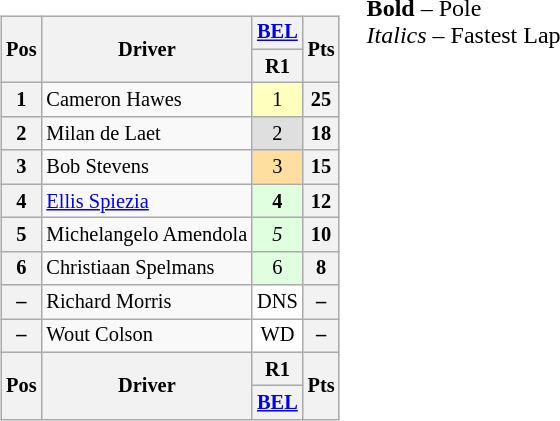<table>
<tr>
<td style="vertical-align:top"><br><table class="wikitable" style="font-size: 85%; text-align:center">
<tr>
<th rowspan=2>Pos</th>
<th rowspan=2>Driver</th>
<th><a href='#'>BEL</a><br></th>
<th rowspan=2>Pts</th>
</tr>
<tr>
<th>R1</th>
</tr>
<tr>
<th>1</th>
<td style="text-align:left"> Cameron Hawes</td>
<td style="background:#ffffbf">1</td>
<th>25</th>
</tr>
<tr>
<th>2</th>
<td style="text-align:left"> Milan de Laet</td>
<td style="background:#dfdfdf">2</td>
<th>18</th>
</tr>
<tr>
<th>3</th>
<td style="text-align:left"> Bob Stevens</td>
<td style="background:#ffdf9f">3</td>
<th>15</th>
</tr>
<tr>
<th>4</th>
<td style="text-align:left"> <a href='#'>Ellis Spiezia</a></td>
<td style="background:#dfffdf"><strong>4</strong></td>
<th>12</th>
</tr>
<tr>
<th>5</th>
<td style="text-align:left" nowrap=""> Michelangelo Amendola</td>
<td style="background:#dfffdf"><em>5</em></td>
<th>10</th>
</tr>
<tr>
<th>6</th>
<td style="text-align:left"> Christiaan Spelmans</td>
<td style="background:#dfffdf">6</td>
<th>8</th>
</tr>
<tr>
<th>–</th>
<td style="text-align:left"> Richard Morris</td>
<td style="background:#ffffff">DNS</td>
<th>–</th>
</tr>
<tr>
<th>–</th>
<td style="text-align:left"> Wout Colson</td>
<td style="background:#ffffff">WD</td>
<th>–</th>
</tr>
<tr>
<th rowspan="2">Pos</th>
<th rowspan="2">Driver</th>
<th>R1</th>
<th rowspan="2">Pts</th>
</tr>
<tr>
<th><a href='#'>BEL</a><br></th>
</tr>
</table>
</td>
<td style="vertical-align:top"><br>
<span><strong>Bold</strong> – Pole<br><em>Italics</em> – Fastest Lap</span></td>
</tr>
</table>
